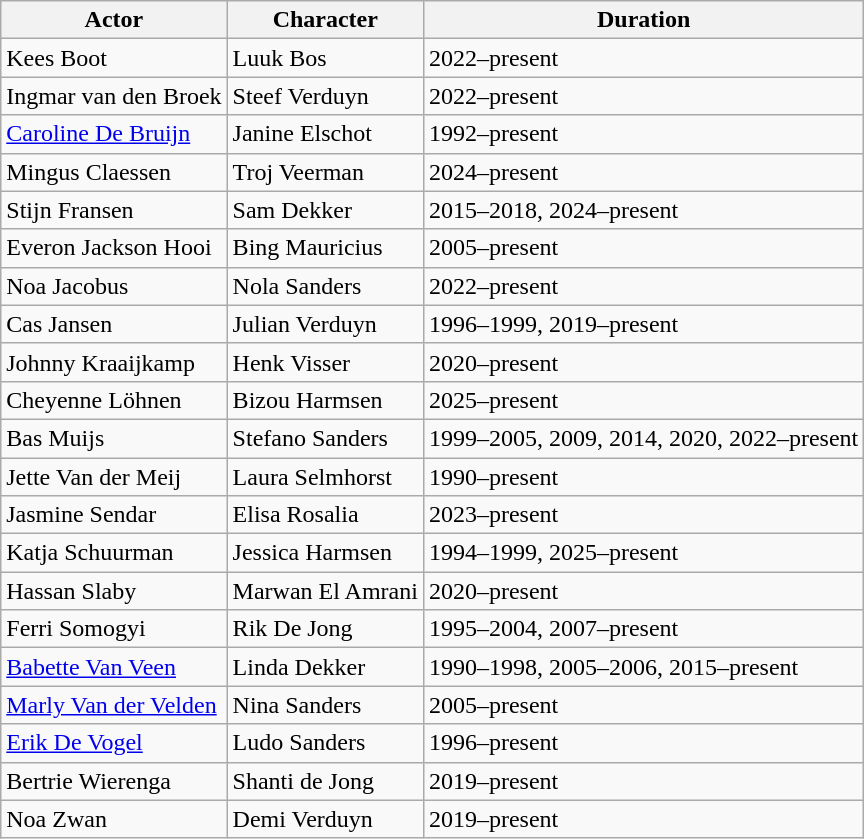<table class="wikitable sortable">
<tr>
<th>Actor</th>
<th>Character</th>
<th>Duration</th>
</tr>
<tr>
<td>Kees Boot</td>
<td>Luuk Bos</td>
<td>2022–present</td>
</tr>
<tr>
<td>Ingmar van den Broek</td>
<td>Steef Verduyn</td>
<td>2022–present</td>
</tr>
<tr>
<td><a href='#'>Caroline De Bruijn</a></td>
<td>Janine Elschot</td>
<td>1992–present</td>
</tr>
<tr>
<td>Mingus Claessen</td>
<td>Troj Veerman</td>
<td>2024–present</td>
</tr>
<tr>
<td>Stijn Fransen</td>
<td>Sam Dekker</td>
<td>2015–2018, 2024–present</td>
</tr>
<tr>
<td>Everon Jackson Hooi</td>
<td>Bing Mauricius</td>
<td>2005–present</td>
</tr>
<tr>
<td>Noa Jacobus</td>
<td>Nola Sanders</td>
<td>2022–present</td>
</tr>
<tr>
<td>Cas Jansen</td>
<td>Julian Verduyn</td>
<td>1996–1999, 2019–present</td>
</tr>
<tr>
<td>Johnny Kraaijkamp</td>
<td>Henk Visser</td>
<td>2020–present</td>
</tr>
<tr>
<td>Cheyenne Löhnen</td>
<td>Bizou Harmsen</td>
<td>2025–present</td>
</tr>
<tr>
<td>Bas Muijs</td>
<td>Stefano Sanders</td>
<td>1999–2005, 2009, 2014, 2020, 2022–present</td>
</tr>
<tr>
<td>Jette Van der Meij</td>
<td>Laura Selmhorst</td>
<td>1990–present</td>
</tr>
<tr>
<td>Jasmine Sendar</td>
<td>Elisa Rosalia</td>
<td>2023–present</td>
</tr>
<tr>
<td>Katja Schuurman</td>
<td>Jessica Harmsen</td>
<td>1994–1999, 2025–present</td>
</tr>
<tr>
<td>Hassan Slaby</td>
<td>Marwan El Amrani</td>
<td>2020–present</td>
</tr>
<tr>
<td>Ferri Somogyi</td>
<td>Rik De Jong</td>
<td>1995–2004, 2007–present</td>
</tr>
<tr>
<td><a href='#'>Babette Van Veen</a></td>
<td>Linda Dekker</td>
<td>1990–1998, 2005–2006, 2015–present</td>
</tr>
<tr>
<td><a href='#'>Marly Van der Velden</a></td>
<td>Nina Sanders</td>
<td>2005–present</td>
</tr>
<tr>
<td><a href='#'>Erik De Vogel</a></td>
<td>Ludo Sanders</td>
<td>1996–present</td>
</tr>
<tr>
<td>Bertrie Wierenga</td>
<td>Shanti de Jong</td>
<td>2019–present</td>
</tr>
<tr>
<td>Noa Zwan</td>
<td>Demi Verduyn</td>
<td>2019–present</td>
</tr>
</table>
